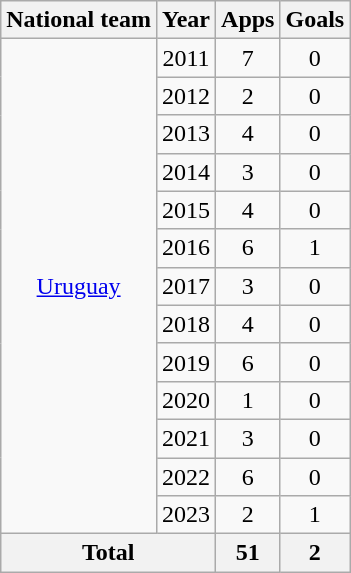<table class="wikitable" style="text-align:center">
<tr>
<th>National team</th>
<th>Year</th>
<th>Apps</th>
<th>Goals</th>
</tr>
<tr>
<td rowspan="13"><a href='#'>Uruguay</a></td>
<td>2011</td>
<td>7</td>
<td>0</td>
</tr>
<tr>
<td>2012</td>
<td>2</td>
<td>0</td>
</tr>
<tr>
<td>2013</td>
<td>4</td>
<td>0</td>
</tr>
<tr>
<td>2014</td>
<td>3</td>
<td>0</td>
</tr>
<tr>
<td>2015</td>
<td>4</td>
<td>0</td>
</tr>
<tr>
<td>2016</td>
<td>6</td>
<td>1</td>
</tr>
<tr>
<td>2017</td>
<td>3</td>
<td>0</td>
</tr>
<tr>
<td>2018</td>
<td>4</td>
<td>0</td>
</tr>
<tr>
<td>2019</td>
<td>6</td>
<td>0</td>
</tr>
<tr>
<td>2020</td>
<td>1</td>
<td>0</td>
</tr>
<tr>
<td>2021</td>
<td>3</td>
<td>0</td>
</tr>
<tr>
<td>2022</td>
<td>6</td>
<td>0</td>
</tr>
<tr>
<td>2023</td>
<td>2</td>
<td>1</td>
</tr>
<tr>
<th colspan="2">Total</th>
<th>51</th>
<th>2</th>
</tr>
</table>
